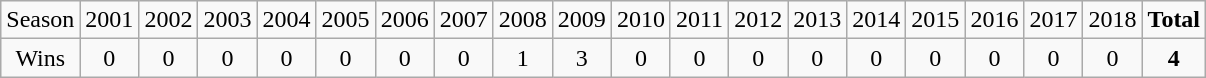<table class="wikitable sortable">
<tr>
<td>Season</td>
<td>2001</td>
<td>2002</td>
<td>2003</td>
<td>2004</td>
<td>2005</td>
<td>2006</td>
<td>2007</td>
<td>2008</td>
<td>2009</td>
<td>2010</td>
<td>2011</td>
<td>2012</td>
<td>2013</td>
<td>2014</td>
<td>2015</td>
<td>2016</td>
<td>2017</td>
<td>2018</td>
<td><strong>Total</strong></td>
</tr>
<tr style="text-align:center;">
<td>Wins</td>
<td>0</td>
<td>0</td>
<td>0</td>
<td>0</td>
<td>0</td>
<td>0</td>
<td>0</td>
<td>1</td>
<td>3</td>
<td>0</td>
<td>0</td>
<td>0</td>
<td>0</td>
<td>0</td>
<td>0</td>
<td>0</td>
<td>0</td>
<td>0</td>
<td><strong>4</strong></td>
</tr>
</table>
